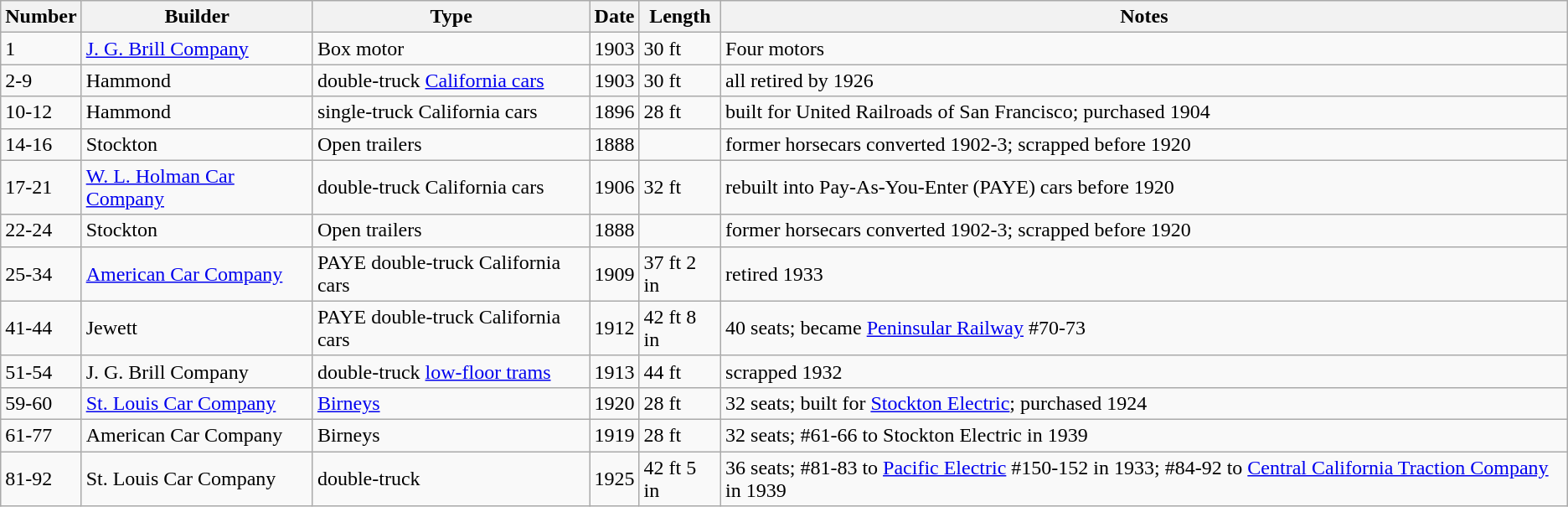<table class="wikitable">
<tr>
<th>Number</th>
<th>Builder</th>
<th>Type</th>
<th>Date</th>
<th>Length</th>
<th>Notes</th>
</tr>
<tr>
<td>1</td>
<td><a href='#'>J. G. Brill Company</a></td>
<td>Box motor</td>
<td>1903</td>
<td>30 ft</td>
<td>Four  motors</td>
</tr>
<tr>
<td>2-9</td>
<td>Hammond</td>
<td>double-truck <a href='#'>California cars</a></td>
<td>1903</td>
<td>30 ft</td>
<td>all retired by 1926</td>
</tr>
<tr>
<td>10-12</td>
<td>Hammond</td>
<td>single-truck California cars</td>
<td>1896</td>
<td>28 ft</td>
<td>built for United Railroads of San Francisco; purchased 1904</td>
</tr>
<tr>
<td>14-16</td>
<td>Stockton</td>
<td>Open trailers</td>
<td>1888</td>
<td></td>
<td>former horsecars converted 1902-3; scrapped before 1920</td>
</tr>
<tr>
<td>17-21</td>
<td><a href='#'>W. L. Holman Car Company</a></td>
<td>double-truck California cars</td>
<td>1906</td>
<td>32 ft</td>
<td>rebuilt into Pay-As-You-Enter (PAYE) cars before 1920</td>
</tr>
<tr>
<td>22-24</td>
<td>Stockton</td>
<td>Open trailers</td>
<td>1888</td>
<td></td>
<td>former horsecars converted 1902-3; scrapped before 1920</td>
</tr>
<tr>
<td>25-34</td>
<td><a href='#'>American Car Company</a></td>
<td>PAYE double-truck California cars</td>
<td>1909</td>
<td>37 ft 2 in</td>
<td>retired 1933</td>
</tr>
<tr>
<td>41-44</td>
<td>Jewett</td>
<td>PAYE double-truck California cars</td>
<td>1912</td>
<td>42 ft 8 in</td>
<td>40 seats; became <a href='#'>Peninsular Railway</a> #70-73</td>
</tr>
<tr>
<td>51-54</td>
<td>J. G. Brill Company</td>
<td>double-truck <a href='#'>low-floor trams</a></td>
<td>1913</td>
<td>44 ft</td>
<td>scrapped 1932</td>
</tr>
<tr>
<td>59-60</td>
<td><a href='#'>St. Louis Car Company</a></td>
<td><a href='#'>Birneys</a></td>
<td>1920</td>
<td>28 ft</td>
<td>32 seats; built for <a href='#'>Stockton Electric</a>; purchased 1924</td>
</tr>
<tr>
<td>61-77</td>
<td>American Car Company</td>
<td>Birneys</td>
<td>1919</td>
<td>28 ft</td>
<td>32 seats; #61-66 to Stockton Electric in 1939</td>
</tr>
<tr>
<td>81-92</td>
<td>St. Louis Car Company</td>
<td>double-truck</td>
<td>1925</td>
<td>42 ft 5 in</td>
<td>36 seats; #81-83 to <a href='#'>Pacific Electric</a> #150-152 in 1933; #84-92 to <a href='#'>Central California Traction Company</a> in 1939</td>
</tr>
</table>
